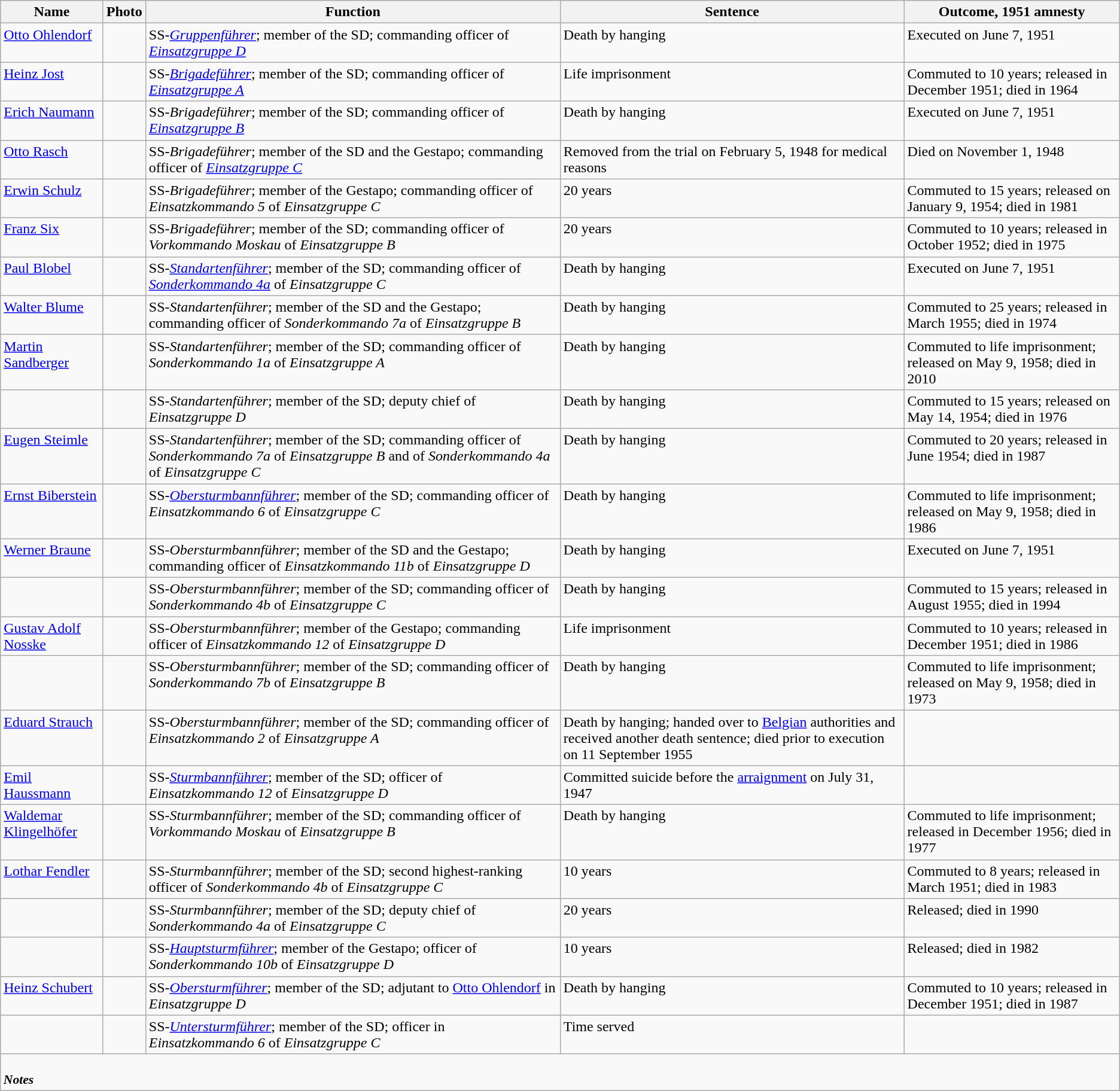<table class="wikitable sortable">
<tr>
<th align="left">Name</th>
<th align=center>Photo</th>
<th align="left">Function</th>
<th align="left">Sentence</th>
<th align="left">Outcome, 1951 amnesty</th>
</tr>
<tr valign = top>
<td><a href='#'>Otto Ohlendorf</a></td>
<td></td>
<td>SS-<em><a href='#'>Gruppenführer</a></em>; member of the SD; commanding officer of <em><a href='#'>Einsatzgruppe D</a></em></td>
<td>Death by hanging</td>
<td>Executed on June 7, 1951</td>
</tr>
<tr valign = top>
<td><a href='#'>Heinz Jost</a></td>
<td></td>
<td>SS-<em><a href='#'>Brigadeführer</a></em>; member of the SD; commanding officer of <em><a href='#'>Einsatzgruppe A</a></em></td>
<td>Life imprisonment</td>
<td>Commuted to 10 years; released in December 1951; died in 1964</td>
</tr>
<tr valign="top">
<td><a href='#'>Erich Naumann</a></td>
<td></td>
<td>SS-<em>Brigadeführer</em>; member of the SD; commanding officer of <em><a href='#'>Einsatzgruppe B</a></em></td>
<td>Death by hanging</td>
<td>Executed on June 7, 1951</td>
</tr>
<tr valign = top>
<td><a href='#'>Otto Rasch</a></td>
<td></td>
<td>SS-<em>Brigadeführer</em>; member of the SD and the Gestapo; commanding officer of <em><a href='#'>Einsatzgruppe C</a></em></td>
<td>Removed from the trial on February 5, 1948 for medical reasons</td>
<td>Died on November 1, 1948</td>
</tr>
<tr valign = top>
<td><a href='#'>Erwin Schulz</a></td>
<td></td>
<td>SS-<em>Brigadeführer</em>; member of the Gestapo; commanding officer of <em>Einsatzkommando 5</em> of <em>Einsatzgruppe C</em></td>
<td>20 years</td>
<td>Commuted to 15 years; released on January 9, 1954; died in 1981</td>
</tr>
<tr valign = top>
<td><a href='#'>Franz Six</a></td>
<td></td>
<td>SS-<em>Brigadeführer</em>; member of the SD; commanding officer of <em>Vorkommando Moskau</em> of <em>Einsatzgruppe B</em></td>
<td>20 years</td>
<td>Commuted to 10 years; released in October 1952; died in 1975</td>
</tr>
<tr valign = top>
<td><a href='#'>Paul Blobel</a></td>
<td></td>
<td>SS-<em><a href='#'>Standartenführer</a></em>; member of the SD; commanding officer of <a href='#'><em>Sonderkommando 4a</em></a> of <em>Einsatzgruppe C</em></td>
<td>Death by hanging</td>
<td>Executed on June 7, 1951</td>
</tr>
<tr valign = top>
<td><a href='#'>Walter Blume</a></td>
<td></td>
<td>SS-<em>Standartenführer</em>; member of the SD and the Gestapo; commanding officer of <em>Sonderkommando 7a</em> of <em>Einsatzgruppe B</em></td>
<td>Death by hanging</td>
<td>Commuted to 25 years; released in March 1955; died in 1974</td>
</tr>
<tr valign=top>
<td><a href='#'>Martin Sandberger</a></td>
<td></td>
<td>SS-<em>Standartenführer</em>; member of the SD; commanding officer of <em>Sonderkommando 1a</em> of <em>Einsatzgruppe A</em></td>
<td>Death by hanging</td>
<td>Commuted to life imprisonment; released on May 9, 1958; died in 2010</td>
</tr>
<tr valign = top>
<td></td>
<td></td>
<td>SS-<em>Standartenführer</em>; member of the SD; deputy chief of <em>Einsatzgruppe D</em></td>
<td>Death by hanging</td>
<td>Commuted to 15 years; released on May 14, 1954; died in 1976</td>
</tr>
<tr valign = top>
<td><a href='#'>Eugen Steimle</a></td>
<td></td>
<td>SS-<em>Standartenführer</em>; member of the SD; commanding officer of <em>Sonderkommando 7a</em> of <em>Einsatzgruppe B</em> and of <em>Sonderkommando 4a</em> of <em>Einsatzgruppe C</em></td>
<td>Death by hanging</td>
<td>Commuted to 20 years; released in June 1954; died in 1987</td>
</tr>
<tr valign = top>
<td><a href='#'>Ernst Biberstein</a></td>
<td></td>
<td>SS-<em><a href='#'>Obersturmbannführer</a></em>; member of the SD; commanding officer of <em>Einsatzkommando 6</em> of <em>Einsatzgruppe C</em></td>
<td>Death by hanging</td>
<td>Commuted to life imprisonment; released on May 9, 1958; died in 1986</td>
</tr>
<tr valign = top>
<td><a href='#'>Werner Braune</a></td>
<td></td>
<td>SS-<em>Obersturmbannführer</em>; member of the SD and the Gestapo; commanding officer of <em>Einsatzkommando 11b</em> of <em>Einsatzgruppe D</em></td>
<td>Death by hanging</td>
<td>Executed on June 7, 1951</td>
</tr>
<tr valign = top>
<td></td>
<td></td>
<td>SS-<em>Obersturmbannführer</em>; member of the SD; commanding officer of <em>Sonderkommando 4b</em> of <em>Einsatzgruppe C</em></td>
<td>Death by hanging</td>
<td>Commuted to 15 years; released in August 1955; died in 1994</td>
</tr>
<tr valign = top>
<td><a href='#'>Gustav Adolf Nosske</a></td>
<td></td>
<td>SS-<em>Obersturmbannführer</em>; member of the Gestapo; commanding officer of <em>Einsatzkommando 12</em> of <em>Einsatzgruppe D</em></td>
<td>Life imprisonment</td>
<td>Commuted to 10 years; released in December 1951; died in 1986</td>
</tr>
<tr valign = top>
<td></td>
<td></td>
<td>SS-<em>Obersturmbannführer</em>; member of the SD; commanding officer of <em>Sonderkommando 7b</em> of <em>Einsatzgruppe B</em></td>
<td>Death by hanging</td>
<td>Commuted to life imprisonment; released on May 9, 1958; died in 1973</td>
</tr>
<tr valign = top>
<td><a href='#'>Eduard Strauch</a></td>
<td></td>
<td>SS-<em>Obersturmbannführer</em>; member of the SD; commanding officer of <em>Einsatzkommando 2</em> of <em>Einsatzgruppe A</em></td>
<td>Death by hanging; handed over to <a href='#'>Belgian</a> authorities and received another death sentence; died prior to execution on 11 September 1955</td>
<td></td>
</tr>
<tr>
<td valign="top"><a href='#'>Emil Haussmann</a></td>
<td></td>
<td valign="top">SS-<em><a href='#'>Sturmbannführer</a></em>; member of the SD; officer of <em>Einsatzkommando 12</em> of <em>Einsatzgruppe D</em></td>
<td valign="top">Committed suicide before the <a href='#'>arraignment</a> on July 31, 1947</td>
<td></td>
</tr>
<tr>
<td valign="top"><a href='#'>Waldemar Klingelhöfer</a></td>
<td></td>
<td valign="top">SS-<em>Sturmbannführer</em>; member of the SD; commanding officer of <em>Vorkommando Moskau</em> of <em>Einsatzgruppe B</em></td>
<td valign="top">Death by hanging</td>
<td valign="top">Commuted to life imprisonment; released in December 1956; died in 1977</td>
</tr>
<tr>
<td valign="top"><a href='#'>Lothar Fendler</a></td>
<td></td>
<td valign="top">SS-<em>Sturmbannführer</em>; member of the SD; second highest-ranking officer of <em>Sonderkommando 4b</em> of <em>Einsatzgruppe C</em></td>
<td valign="top">10 years</td>
<td valign="top">Commuted to 8 years; released in March 1951; died in 1983</td>
</tr>
<tr valign = top>
<td></td>
<td></td>
<td>SS-<em>Sturmbannführer</em>; member of the SD; deputy chief of <em>Sonderkommando 4a</em> of <em>Einsatzgruppe C</em></td>
<td>20 years</td>
<td>Released; died in 1990</td>
</tr>
<tr>
<td valign="top"></td>
<td></td>
<td valign="top">SS-<em><a href='#'>Hauptsturmführer</a></em>; member of the Gestapo; officer of <em>Sonderkommando 10b</em> of <em>Einsatzgruppe D</em></td>
<td valign="top">10 years</td>
<td valign="top">Released; died in 1982</td>
</tr>
<tr valign = top>
<td><a href='#'>Heinz Schubert</a></td>
<td></td>
<td>SS-<em><a href='#'>Obersturmführer</a></em>; member of the SD; adjutant to <a href='#'>Otto Ohlendorf</a> in <em>Einsatzgruppe D</em></td>
<td>Death by hanging</td>
<td>Commuted to 10 years; released in December 1951; died in 1987</td>
</tr>
<tr>
<td valign="top"></td>
<td></td>
<td valign="top">SS-<em><a href='#'>Untersturmführer</a></em>; member of the SD; officer in <em>Einsatzkommando 6</em> of <em>Einsatzgruppe C</em></td>
<td valign="top">Time served</td>
<td> </td>
</tr>
<tr style="font-size:90%;">
<td colspan=5><br><strong><em>Notes</em></strong></td>
</tr>
</table>
